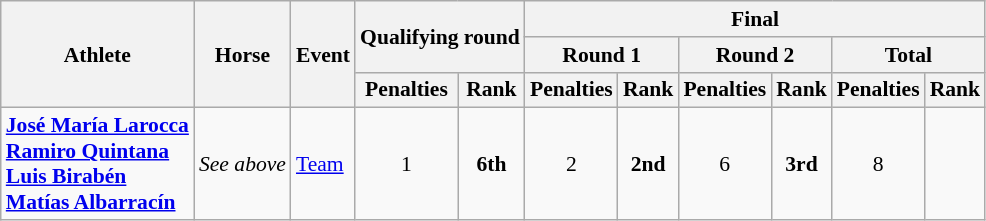<table class=wikitable style="font-size:90%">
<tr>
<th rowspan="3">Athlete</th>
<th rowspan="3">Horse</th>
<th rowspan="3">Event</th>
<th colspan="2" rowspan="2">Qualifying round</th>
<th colspan="8">Final</th>
</tr>
<tr>
<th colspan="2">Round 1</th>
<th colspan="2">Round 2</th>
<th colspan="2">Total</th>
</tr>
<tr>
<th>Penalties</th>
<th>Rank</th>
<th>Penalties</th>
<th>Rank</th>
<th>Penalties</th>
<th>Rank</th>
<th>Penalties</th>
<th>Rank</th>
</tr>
<tr>
<td><strong><a href='#'>José María Larocca</a></strong><br><strong><a href='#'>Ramiro Quintana</a></strong><br><strong><a href='#'>Luis Birabén</a></strong><br><strong><a href='#'>Matías Albarracín</a></strong></td>
<td><em>See above</em></td>
<td><a href='#'>Team</a></td>
<td align="center">1</td>
<td align="center"><strong>6th</strong></td>
<td align="center">2</td>
<td align="center"><strong>2nd</strong></td>
<td align="center">6</td>
<td align="center"><strong>3rd</strong></td>
<td align="center">8</td>
<td align="center"></td>
</tr>
</table>
